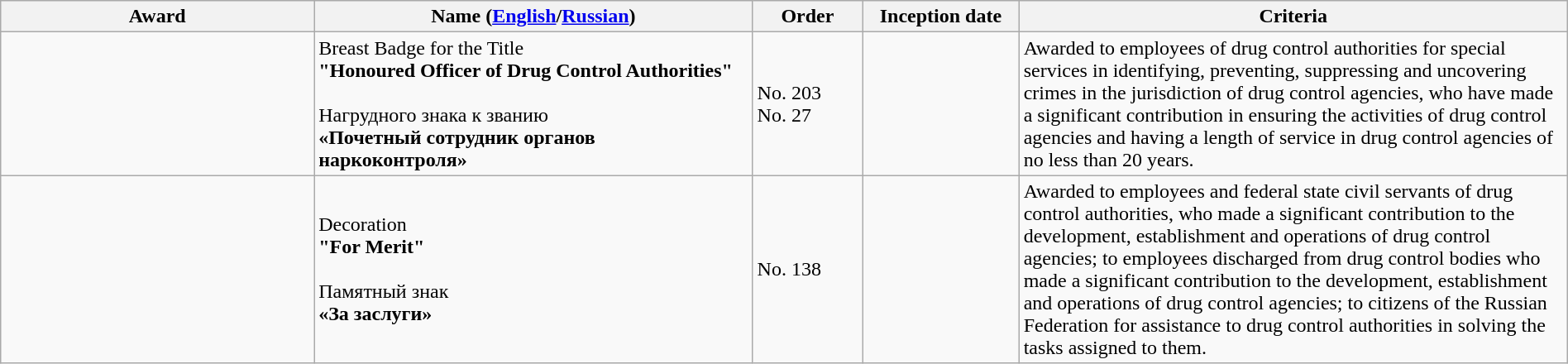<table class="wikitable sortable" style="width:100%">
<tr>
<th style="width:20%">Award</th>
<th style="width:28%">Name (<a href='#'>English</a>/<a href='#'>Russian</a>)</th>
<th style="width:7%">Order</th>
<th style="width:10%">Inception date</th>
<th style="width:35%">Criteria</th>
</tr>
<tr>
<td></td>
<td>Breast Badge for the Title<br><strong>"Honoured Officer of Drug Control Authorities"</strong><br><br>Нагрудного знака к званию<br><strong>«Почетный сотрудник органов наркоконтроля»</strong></td>
<td>No. 203<br>No. 27</td>
<td><br></td>
<td>Awarded to employees of drug control authorities for special services in identifying, preventing, suppressing and uncovering crimes in the jurisdiction of drug control agencies, who have made a significant contribution in ensuring the activities of drug control agencies and having a length of service in drug control agencies of no less than 20 years.</td>
</tr>
<tr>
<td></td>
<td>Decoration<br><strong>"For Merit"</strong><br><br>Памятный знак<br><strong>«За заслуги»</strong></td>
<td>No. 138</td>
<td></td>
<td>Awarded to employees and federal state civil servants of drug control authorities, who made a significant contribution to the development, establishment and operations of drug control agencies; to employees discharged from drug control bodies who made a significant contribution to the development, establishment and operations of drug control agencies; to citizens of the Russian Federation for assistance to drug control authorities in solving the tasks assigned to them.</td>
</tr>
</table>
